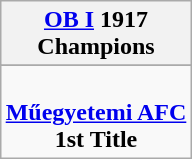<table class="wikitable" style="text-align: center; margin: 0 auto;">
<tr>
<th><a href='#'>OB I</a> 1917<br>Champions</th>
</tr>
<tr>
</tr>
<tr>
<td><br><strong><a href='#'>Műegyetemi AFC</a></strong><br><strong>1st Title</strong></td>
</tr>
</table>
